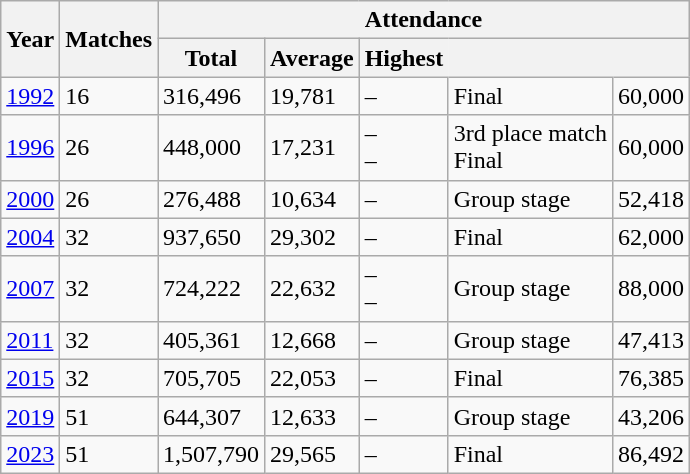<table class="wikitable sortable" style="text-align:left">
<tr>
<th rowspan=2>Year</th>
<th rowspan=2>Matches</th>
<th colspan=5>Attendance</th>
</tr>
<tr>
<th>Total</th>
<th>Average</th>
<th scope="col" class="unsortable" style="text-align:right; border-right:none">Highest</th>
<th style="border-left:none; border-right:none" scope="col" class="unsortable"></th>
<th style="border-left:none; border-right:none"></th>
</tr>
<tr>
<td><a href='#'>1992</a></td>
<td>16</td>
<td>316,496</td>
<td>19,781</td>
<td> – </td>
<td>Final</td>
<td>60,000</td>
</tr>
<tr>
<td><a href='#'>1996</a></td>
<td>26</td>
<td>448,000</td>
<td>17,231</td>
<td> – <br> – </td>
<td>3rd place match<br>Final</td>
<td>60,000</td>
</tr>
<tr>
<td><a href='#'>2000</a></td>
<td>26</td>
<td>276,488</td>
<td>10,634</td>
<td> – </td>
<td>Group stage</td>
<td>52,418</td>
</tr>
<tr>
<td><a href='#'>2004</a></td>
<td>32</td>
<td>937,650</td>
<td>29,302</td>
<td> – </td>
<td>Final</td>
<td>62,000</td>
</tr>
<tr>
<td><a href='#'>2007</a></td>
<td>32</td>
<td>724,222</td>
<td>22,632</td>
<td> – <br> – </td>
<td>Group stage</td>
<td>88,000</td>
</tr>
<tr>
<td><a href='#'>2011</a></td>
<td>32</td>
<td>405,361</td>
<td>12,668</td>
<td> – </td>
<td>Group stage</td>
<td>47,413</td>
</tr>
<tr>
<td><a href='#'>2015</a></td>
<td>32</td>
<td>705,705</td>
<td>22,053</td>
<td> – </td>
<td>Final</td>
<td>76,385</td>
</tr>
<tr>
<td><a href='#'>2019</a></td>
<td>51</td>
<td>644,307</td>
<td>12,633</td>
<td> – </td>
<td>Group stage</td>
<td>43,206</td>
</tr>
<tr>
<td><a href='#'>2023</a></td>
<td>51</td>
<td>1,507,790</td>
<td>29,565</td>
<td> – </td>
<td>Final</td>
<td>86,492</td>
</tr>
</table>
